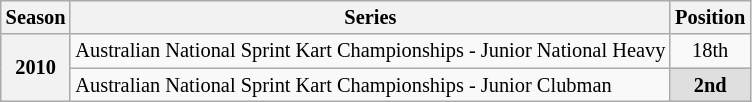<table class="wikitable" style="font-size: 85%; text-align:center">
<tr>
<th>Season</th>
<th>Series</th>
<th>Position</th>
</tr>
<tr>
<th rowspan=2>2010</th>
<td align=left>Australian National Sprint Kart Championships - Junior National Heavy</td>
<td align=center>18th</td>
</tr>
<tr>
<td align=left>Australian National Sprint Kart Championships - Junior Clubman</td>
<td align=center style=background:#dfdfdf><strong>2nd</strong></td>
</tr>
</table>
